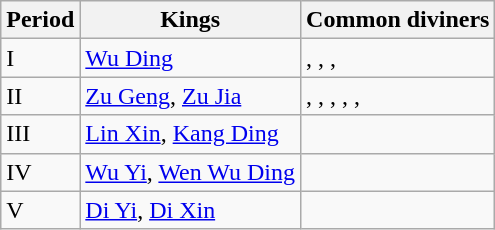<table class="wikitable">
<tr>
<th>Period</th>
<th>Kings</th>
<th>Common diviners</th>
</tr>
<tr>
<td>I</td>
<td><a href='#'>Wu Ding</a></td>
<td> ,  ,  ,  </td>
</tr>
<tr>
<td>II</td>
<td><a href='#'>Zu Geng</a>, <a href='#'>Zu Jia</a></td>
<td> ,  ,  ,  ,  ,  </td>
</tr>
<tr>
<td>III</td>
<td><a href='#'>Lin Xin</a>, <a href='#'>Kang Ding</a></td>
<td> </td>
</tr>
<tr>
<td>IV</td>
<td><a href='#'>Wu Yi</a>, <a href='#'>Wen Wu Ding</a></td>
<td></td>
</tr>
<tr>
<td>V</td>
<td><a href='#'>Di Yi</a>, <a href='#'>Di Xin</a></td>
<td></td>
</tr>
</table>
